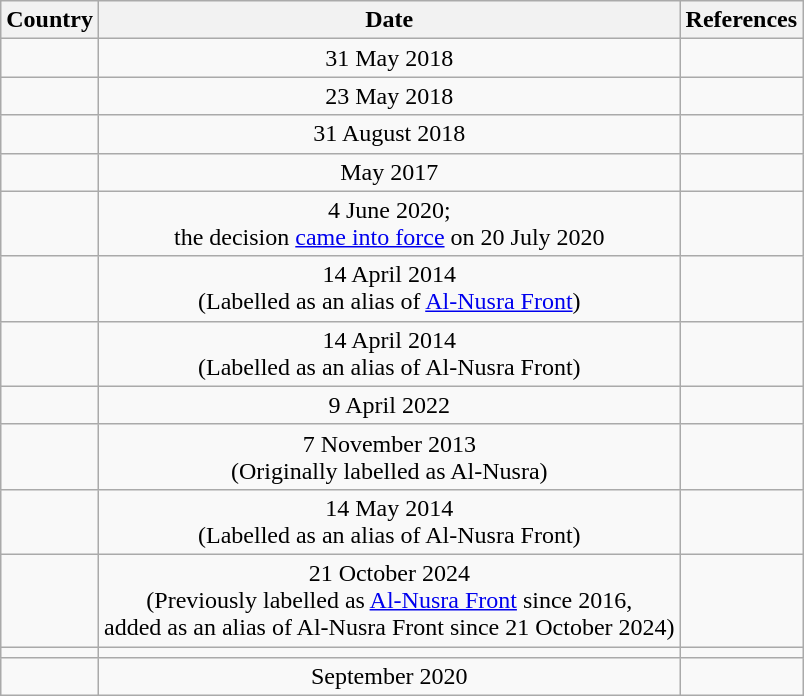<table class="wikitable" style="text-align:center">
<tr>
<th>Country</th>
<th>Date</th>
<th>References</th>
</tr>
<tr>
<td></td>
<td>31 May 2018</td>
<td></td>
</tr>
<tr>
<td></td>
<td>23 May 2018</td>
<td></td>
</tr>
<tr>
<td></td>
<td>31 August 2018</td>
<td></td>
</tr>
<tr>
<td></td>
<td>May 2017</td>
<td></td>
</tr>
<tr>
<td></td>
<td>4 June 2020;<br>the decision <a href='#'>came into force</a> on 20 July 2020</td>
<td></td>
</tr>
<tr>
<td></td>
<td>14 April 2014<br>(Labelled as an alias of <a href='#'>Al-Nusra Front</a>)</td>
<td></td>
</tr>
<tr>
<td></td>
<td>14 April 2014<br>(Labelled as an alias of Al-Nusra Front)</td>
<td></td>
</tr>
<tr>
<td></td>
<td>9 April 2022</td>
<td></td>
</tr>
<tr>
<td></td>
<td>7 November 2013<br>(Originally labelled as Al-Nusra)</td>
<td></td>
</tr>
<tr>
<td></td>
<td>14 May 2014<br>(Labelled as an alias of Al-Nusra Front)</td>
<td></td>
</tr>
<tr>
<td></td>
<td>21 October 2024<br>(Previously labelled as <a href='#'>Al-Nusra Front</a> since 2016, <br>added as an alias of Al-Nusra Front since 21 October 2024)</td>
<td></td>
</tr>
<tr>
<td></td>
<td></td>
<td></td>
</tr>
<tr>
<td></td>
<td>September 2020</td>
<td></td>
</tr>
</table>
